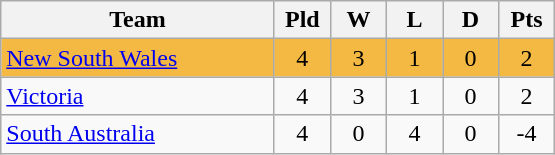<table class="wikitable" style="text-align:center;">
<tr>
<th width=175>Team</th>
<th style="width:30px;" abbr="Played">Pld</th>
<th style="width:30px;" abbr="Won">W</th>
<th style="width:30px;" abbr="Lost">L</th>
<th style="width:30px;" abbr="Drawn">D</th>
<th style="width:30px;" abbr="Points">Pts</th>
</tr>
<tr style="background:#f4b942;">
<td style="text-align:left;"><a href='#'>New South Wales</a></td>
<td>4</td>
<td>3</td>
<td>1</td>
<td>0</td>
<td>2</td>
</tr>
<tr>
<td style="text-align:left;"><a href='#'>Victoria</a></td>
<td>4</td>
<td>3</td>
<td>1</td>
<td>0</td>
<td>2</td>
</tr>
<tr>
<td style="text-align:left;"><a href='#'>South Australia</a></td>
<td>4</td>
<td>0</td>
<td>4</td>
<td>0</td>
<td>-4</td>
</tr>
</table>
